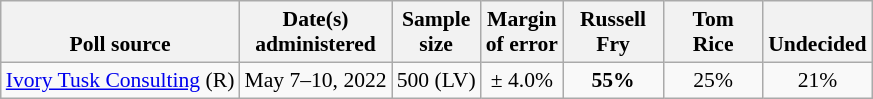<table class="wikitable" style="font-size:90%;text-align:center;">
<tr valign=bottom>
<th>Poll source</th>
<th>Date(s)<br>administered</th>
<th>Sample<br>size</th>
<th>Margin<br>of error</th>
<th style="width:60px;">Russell<br>Fry</th>
<th style="width:60px;">Tom<br>Rice</th>
<th>Undecided</th>
</tr>
<tr>
<td style="text-align:left;"><a href='#'>Ivory Tusk Consulting</a> (R)</td>
<td>May 7–10, 2022</td>
<td>500 (LV)</td>
<td>± 4.0%</td>
<td><strong>55%</strong></td>
<td>25%</td>
<td>21%</td>
</tr>
</table>
